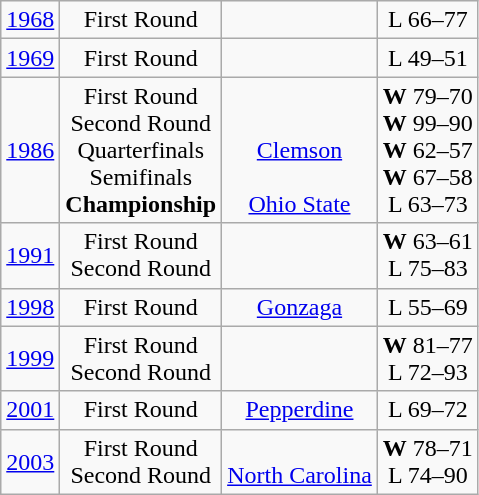<table class=wikitable style="text-align:center">
<tr>
<td><a href='#'>1968</a></td>
<td>First Round</td>
<td></td>
<td>L 66–77</td>
</tr>
<tr>
<td><a href='#'>1969</a></td>
<td>First Round</td>
<td></td>
<td>L 49–51</td>
</tr>
<tr>
<td><a href='#'>1986</a></td>
<td>First Round<br>Second Round<br>Quarterfinals<br>Semifinals<br><strong>Championship</strong></td>
<td><br><br><a href='#'>Clemson</a><br><br><a href='#'>Ohio State</a></td>
<td><strong>W</strong> 79–70<br><strong>W</strong> 99–90<br><strong>W</strong> 62–57<br><strong>W</strong> 67–58<br>L 63–73</td>
</tr>
<tr>
<td><a href='#'>1991</a></td>
<td>First Round<br>Second Round</td>
<td><br></td>
<td><strong>W</strong> 63–61<br>L 75–83</td>
</tr>
<tr>
<td><a href='#'>1998</a></td>
<td>First Round</td>
<td><a href='#'>Gonzaga</a></td>
<td>L 55–69</td>
</tr>
<tr>
<td><a href='#'>1999</a></td>
<td>First Round<br>Second Round</td>
<td><br></td>
<td><strong>W</strong> 81–77<br>L 72–93</td>
</tr>
<tr>
<td><a href='#'>2001</a></td>
<td>First Round</td>
<td><a href='#'>Pepperdine</a></td>
<td>L 69–72</td>
</tr>
<tr>
<td><a href='#'>2003</a></td>
<td>First Round<br>Second Round</td>
<td><br><a href='#'>North Carolina</a></td>
<td><strong>W</strong> 78–71<br>L 74–90</td>
</tr>
</table>
